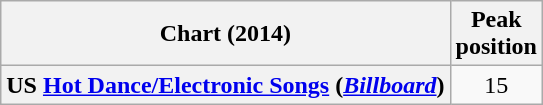<table class="wikitable plainrowheaders" style="text-align:center;">
<tr>
<th scope="col">Chart (2014)</th>
<th scope="col">Peak<br>position</th>
</tr>
<tr>
<th scope="row">US <a href='#'>Hot Dance/Electronic Songs</a> (<em><a href='#'>Billboard</a></em>)</th>
<td>15</td>
</tr>
</table>
